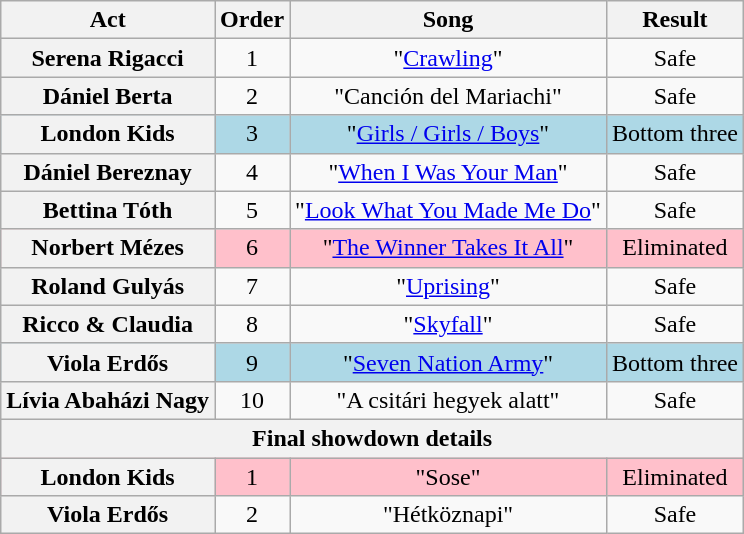<table class="wikitable" style="text-align:center;">
<tr>
<th scope="col">Act</th>
<th scope="col">Order</th>
<th scope="col">Song</th>
<th scope="col">Result</th>
</tr>
<tr>
<th scope="row">Serena Rigacci</th>
<td>1</td>
<td>"<a href='#'>Crawling</a>"</td>
<td>Safe</td>
</tr>
<tr>
<th scope="row">Dániel Berta</th>
<td>2</td>
<td>"Canción del Mariachi"</td>
<td>Safe</td>
</tr>
<tr bgcolor="lightblue">
<th scope="row">London Kids</th>
<td>3</td>
<td>"<a href='#'>Girls / Girls / Boys</a>"</td>
<td>Bottom three</td>
</tr>
<tr>
<th scope="row">Dániel Bereznay</th>
<td>4</td>
<td>"<a href='#'>When I Was Your Man</a>"</td>
<td>Safe</td>
</tr>
<tr>
<th scope="row">Bettina Tóth</th>
<td>5</td>
<td>"<a href='#'>Look What You Made Me Do</a>"</td>
<td>Safe</td>
</tr>
<tr bgcolor="pink">
<th scope="row">Norbert Mézes</th>
<td>6</td>
<td>"<a href='#'>The Winner Takes It All</a>"</td>
<td>Eliminated</td>
</tr>
<tr>
<th scope="row">Roland Gulyás</th>
<td>7</td>
<td>"<a href='#'>Uprising</a>"</td>
<td>Safe</td>
</tr>
<tr>
<th scope="row">Ricco & Claudia</th>
<td>8</td>
<td>"<a href='#'>Skyfall</a>"</td>
<td>Safe</td>
</tr>
<tr bgcolor="lightblue">
<th scope="row">Viola Erdős</th>
<td>9</td>
<td>"<a href='#'>Seven Nation Army</a>"</td>
<td>Bottom three</td>
</tr>
<tr>
<th scope="row">Lívia Abaházi Nagy</th>
<td>10</td>
<td>"A csitári hegyek alatt"</td>
<td>Safe</td>
</tr>
<tr>
<th scope="col" colspan="6">Final showdown details</th>
</tr>
<tr bgcolor="pink">
<th scope="row">London Kids</th>
<td>1</td>
<td>"Sose"</td>
<td>Eliminated</td>
</tr>
<tr>
<th scope="row">Viola Erdős</th>
<td>2</td>
<td>"Hétköznapi"</td>
<td>Safe</td>
</tr>
</table>
